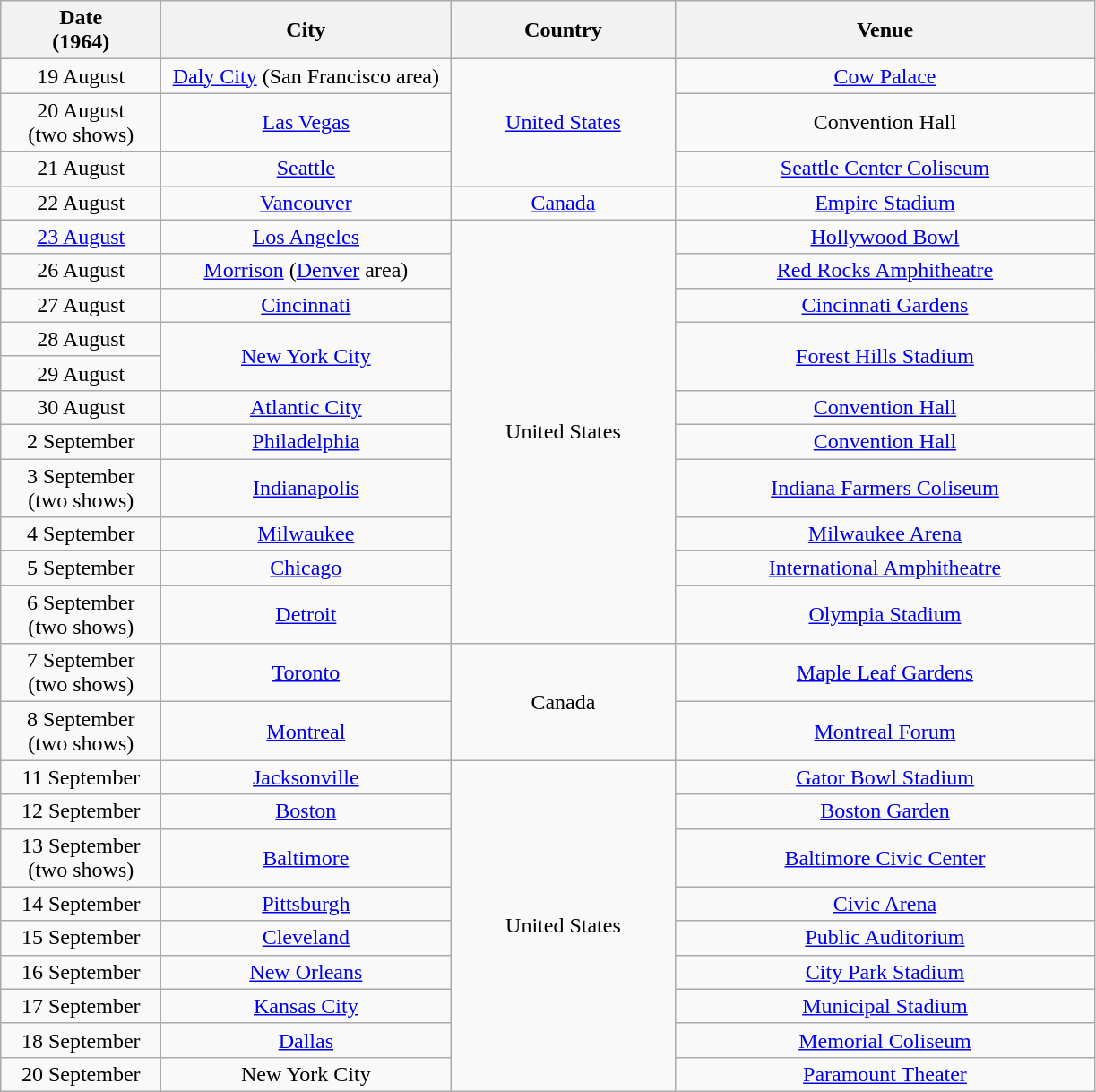<table class="wikitable plainrowheaders" style="text-align:center;">
<tr>
<th scope="col" style="width:7em;">Date<br>(1964)</th>
<th scope="col" style="width:13em;">City</th>
<th scope="col" style="width:10em;">Country</th>
<th scope="col" style="width:19em;">Venue</th>
</tr>
<tr>
<td>19 August</td>
<td><a href='#'>Daly City</a> (San Francisco area)</td>
<td rowspan="3"><a href='#'>United States</a></td>
<td><a href='#'>Cow Palace</a></td>
</tr>
<tr>
<td>20 August<br>(two shows)</td>
<td><a href='#'>Las Vegas</a></td>
<td>Convention Hall</td>
</tr>
<tr>
<td>21 August</td>
<td><a href='#'>Seattle</a></td>
<td><a href='#'>Seattle Center Coliseum</a></td>
</tr>
<tr>
<td>22 August</td>
<td><a href='#'>Vancouver</a></td>
<td><a href='#'>Canada</a></td>
<td><a href='#'>Empire Stadium</a></td>
</tr>
<tr>
<td><a href='#'>23 August</a></td>
<td><a href='#'>Los Angeles</a></td>
<td rowspan="11">United States</td>
<td><a href='#'>Hollywood Bowl</a></td>
</tr>
<tr>
<td>26 August</td>
<td><a href='#'>Morrison</a> (<a href='#'>Denver</a> area)</td>
<td><a href='#'>Red Rocks Amphitheatre</a></td>
</tr>
<tr>
<td>27 August</td>
<td><a href='#'>Cincinnati</a></td>
<td><a href='#'>Cincinnati Gardens</a></td>
</tr>
<tr>
<td>28 August</td>
<td rowspan="2"><a href='#'>New York City</a></td>
<td rowspan="2"><a href='#'>Forest Hills Stadium</a></td>
</tr>
<tr>
<td>29 August</td>
</tr>
<tr>
<td>30 August</td>
<td><a href='#'>Atlantic City</a></td>
<td><a href='#'>Convention Hall</a></td>
</tr>
<tr>
<td>2 September</td>
<td><a href='#'>Philadelphia</a></td>
<td><a href='#'>Convention Hall</a></td>
</tr>
<tr>
<td>3 September<br>(two shows)</td>
<td><a href='#'>Indianapolis</a></td>
<td><a href='#'>Indiana Farmers Coliseum</a></td>
</tr>
<tr>
<td>4 September</td>
<td><a href='#'>Milwaukee</a></td>
<td><a href='#'>Milwaukee Arena</a></td>
</tr>
<tr>
<td>5 September</td>
<td><a href='#'>Chicago</a></td>
<td><a href='#'>International Amphitheatre</a></td>
</tr>
<tr>
<td>6 September<br>(two shows)</td>
<td><a href='#'>Detroit</a></td>
<td><a href='#'>Olympia Stadium</a></td>
</tr>
<tr>
<td>7 September<br>(two shows)</td>
<td><a href='#'>Toronto</a></td>
<td rowspan="2">Canada</td>
<td><a href='#'>Maple Leaf Gardens</a></td>
</tr>
<tr>
<td>8 September<br>(two shows)</td>
<td><a href='#'>Montreal</a></td>
<td><a href='#'>Montreal Forum</a></td>
</tr>
<tr>
<td>11 September</td>
<td><a href='#'>Jacksonville</a></td>
<td rowspan="9">United States</td>
<td><a href='#'>Gator Bowl Stadium</a></td>
</tr>
<tr>
<td>12 September</td>
<td><a href='#'>Boston</a></td>
<td><a href='#'>Boston Garden</a></td>
</tr>
<tr>
<td>13 September<br>(two shows)</td>
<td><a href='#'>Baltimore</a></td>
<td><a href='#'>Baltimore Civic Center</a></td>
</tr>
<tr>
<td>14 September</td>
<td><a href='#'>Pittsburgh</a></td>
<td><a href='#'>Civic Arena</a></td>
</tr>
<tr>
<td>15 September</td>
<td><a href='#'>Cleveland</a></td>
<td><a href='#'>Public Auditorium</a></td>
</tr>
<tr>
<td>16 September</td>
<td><a href='#'>New Orleans</a></td>
<td><a href='#'>City Park Stadium</a></td>
</tr>
<tr>
<td>17 September</td>
<td><a href='#'>Kansas City</a></td>
<td><a href='#'>Municipal Stadium</a></td>
</tr>
<tr>
<td>18 September</td>
<td><a href='#'>Dallas</a></td>
<td><a href='#'>Memorial Coliseum</a></td>
</tr>
<tr>
<td>20 September</td>
<td>New York City</td>
<td><a href='#'>Paramount Theater</a></td>
</tr>
</table>
